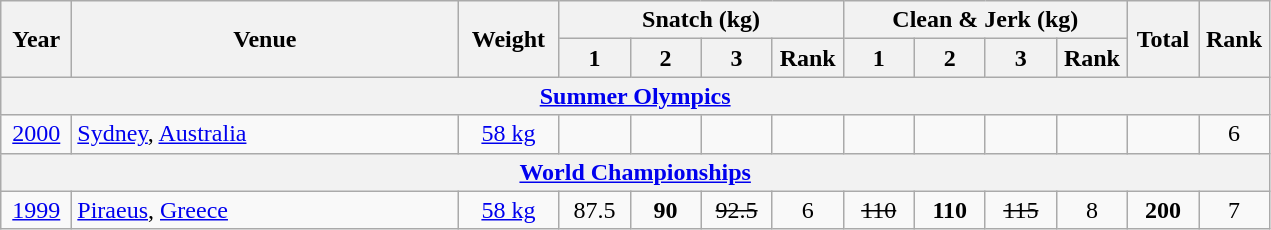<table class = "wikitable" style="text-align:center;">
<tr>
<th rowspan=2 width=40>Year</th>
<th rowspan=2 width=250>Venue</th>
<th rowspan=2 width=60>Weight</th>
<th colspan=4>Snatch (kg)</th>
<th colspan=4>Clean & Jerk (kg)</th>
<th rowspan=2 width=40>Total</th>
<th rowspan=2 width=40>Rank</th>
</tr>
<tr>
<th width=40>1</th>
<th width=40>2</th>
<th width=40>3</th>
<th width=40>Rank</th>
<th width=40>1</th>
<th width=40>2</th>
<th width=40>3</th>
<th width=40>Rank</th>
</tr>
<tr>
<th colspan=13><a href='#'>Summer Olympics</a></th>
</tr>
<tr>
<td><a href='#'>2000</a></td>
<td align=left> <a href='#'>Sydney</a>, <a href='#'>Australia</a></td>
<td><a href='#'>58 kg</a></td>
<td></td>
<td></td>
<td></td>
<td></td>
<td></td>
<td></td>
<td></td>
<td></td>
<td></td>
<td>6</td>
</tr>
<tr>
<th colspan=13><a href='#'>World Championships</a></th>
</tr>
<tr>
<td><a href='#'>1999</a></td>
<td align=left> <a href='#'>Piraeus</a>, <a href='#'>Greece</a></td>
<td><a href='#'>58 kg</a></td>
<td>87.5</td>
<td><strong>90</strong></td>
<td><s>92.5</s></td>
<td>6</td>
<td><s>110</s></td>
<td><strong>110</strong></td>
<td><s>115</s></td>
<td>8</td>
<td><strong>200</strong></td>
<td>7</td>
</tr>
</table>
